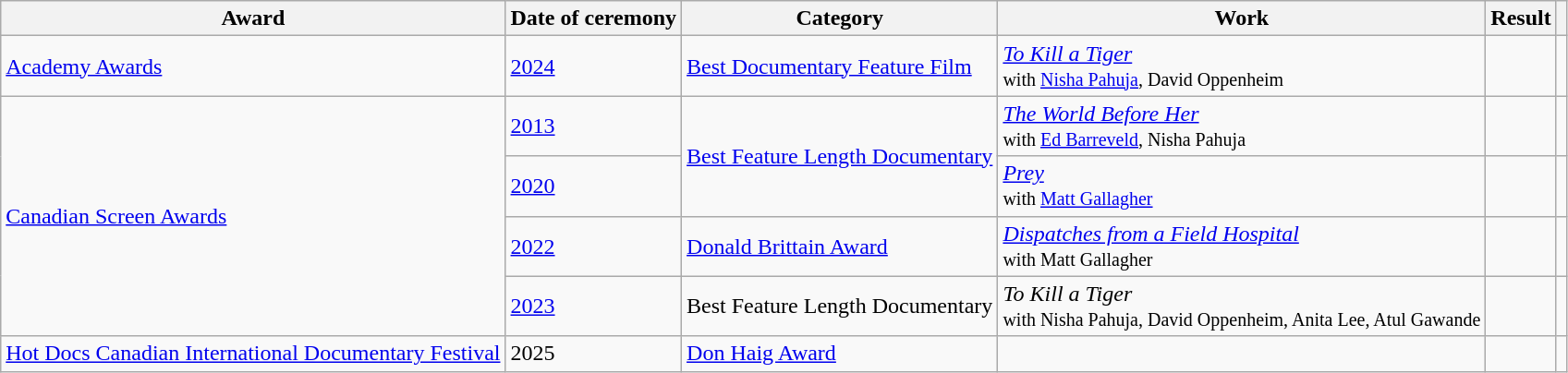<table class="wikitable sortable plainrowheaders">
<tr>
<th scope="col">Award</th>
<th scope="col">Date of ceremony</th>
<th scope="col">Category</th>
<th scope="col">Work</th>
<th scope="col">Result</th>
<th scope="col" class="unsortable"></th>
</tr>
<tr>
<td><a href='#'>Academy Awards</a></td>
<td><a href='#'>2024</a></td>
<td><a href='#'>Best Documentary Feature Film</a></td>
<td><em><a href='#'>To Kill a Tiger</a></em><br><small>with <a href='#'>Nisha Pahuja</a>, David Oppenheim</small></td>
<td></td>
<td></td>
</tr>
<tr>
<td rowspan=4><a href='#'>Canadian Screen Awards</a></td>
<td><a href='#'>2013</a></td>
<td rowspan=2><a href='#'>Best Feature Length Documentary</a></td>
<td><em><a href='#'>The World Before Her</a></em><br><small>with <a href='#'>Ed Barreveld</a>, Nisha Pahuja</small></td>
<td></td>
<td></td>
</tr>
<tr>
<td><a href='#'>2020</a></td>
<td><em><a href='#'>Prey</a></em><br><small>with <a href='#'>Matt Gallagher</a></small></td>
<td></td>
<td></td>
</tr>
<tr>
<td><a href='#'>2022</a></td>
<td><a href='#'>Donald Brittain Award</a></td>
<td><em><a href='#'>Dispatches from a Field Hospital</a></em><br><small>with Matt Gallagher</small></td>
<td></td>
<td></td>
</tr>
<tr>
<td><a href='#'>2023</a></td>
<td>Best Feature Length Documentary</td>
<td><em>To Kill a Tiger</em><br><small>with Nisha Pahuja, David Oppenheim, Anita Lee, Atul Gawande</small></td>
<td></td>
<td></td>
</tr>
<tr>
<td><a href='#'>Hot Docs Canadian International Documentary Festival</a></td>
<td>2025</td>
<td><a href='#'>Don Haig Award</a></td>
<td></td>
<td></td>
<td></td>
</tr>
</table>
